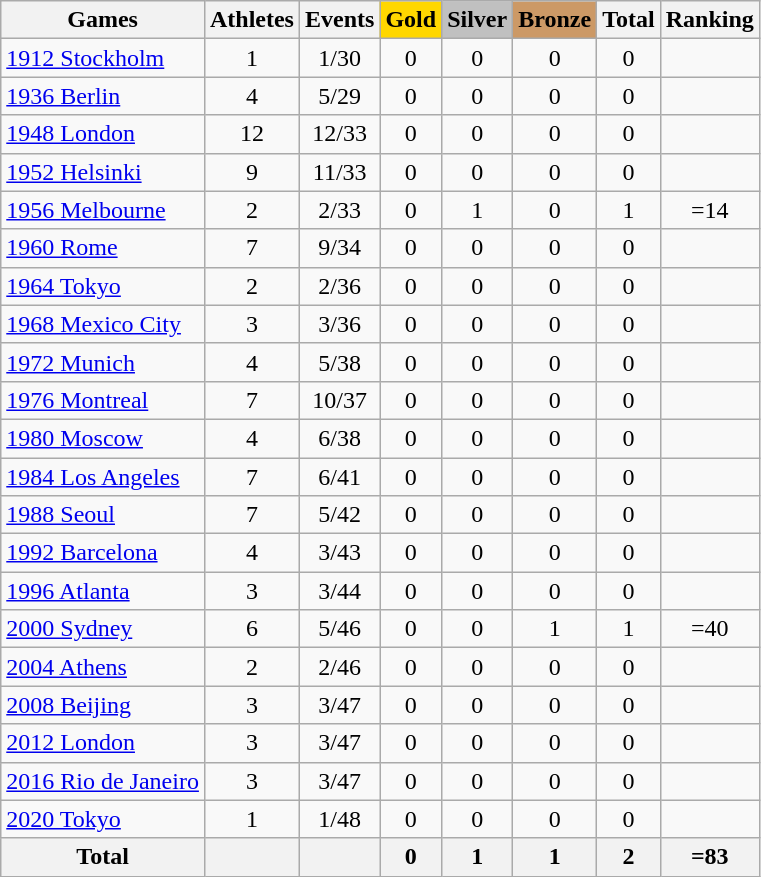<table class="wikitable sortable" style="text-align:center">
<tr>
<th>Games</th>
<th>Athletes</th>
<th>Events</th>
<th style="background-color:gold;">Gold</th>
<th style="background-color:silver;">Silver</th>
<th style="background-color:#c96;">Bronze</th>
<th>Total</th>
<th>Ranking</th>
</tr>
<tr align=center>
<td align=left><a href='#'>1912 Stockholm</a></td>
<td>1</td>
<td>1/30</td>
<td>0</td>
<td>0</td>
<td>0</td>
<td>0</td>
<td></td>
</tr>
<tr>
<td align=left><a href='#'>1936 Berlin</a></td>
<td>4</td>
<td>5/29</td>
<td>0</td>
<td>0</td>
<td>0</td>
<td>0</td>
<td></td>
</tr>
<tr>
<td align=left><a href='#'>1948 London</a></td>
<td>12</td>
<td>12/33</td>
<td>0</td>
<td>0</td>
<td>0</td>
<td>0</td>
<td></td>
</tr>
<tr>
<td align=left><a href='#'>1952 Helsinki</a></td>
<td>9</td>
<td>11/33</td>
<td>0</td>
<td>0</td>
<td>0</td>
<td>0</td>
<td></td>
</tr>
<tr>
<td align=left><a href='#'>1956 Melbourne</a></td>
<td>2</td>
<td>2/33</td>
<td>0</td>
<td>1</td>
<td>0</td>
<td>1</td>
<td>=14</td>
</tr>
<tr>
<td align=left><a href='#'>1960 Rome</a></td>
<td>7</td>
<td>9/34</td>
<td>0</td>
<td>0</td>
<td>0</td>
<td>0</td>
<td></td>
</tr>
<tr>
<td align=left><a href='#'>1964 Tokyo</a></td>
<td>2</td>
<td>2/36</td>
<td>0</td>
<td>0</td>
<td>0</td>
<td>0</td>
<td></td>
</tr>
<tr>
<td align=left><a href='#'>1968 Mexico City</a></td>
<td>3</td>
<td>3/36</td>
<td>0</td>
<td>0</td>
<td>0</td>
<td>0</td>
<td></td>
</tr>
<tr>
<td align=left><a href='#'>1972 Munich</a></td>
<td>4</td>
<td>5/38</td>
<td>0</td>
<td>0</td>
<td>0</td>
<td>0</td>
<td></td>
</tr>
<tr>
<td align=left><a href='#'>1976 Montreal</a></td>
<td>7</td>
<td>10/37</td>
<td>0</td>
<td>0</td>
<td>0</td>
<td>0</td>
<td></td>
</tr>
<tr>
<td align=left><a href='#'>1980 Moscow</a></td>
<td>4</td>
<td>6/38</td>
<td>0</td>
<td>0</td>
<td>0</td>
<td>0</td>
<td></td>
</tr>
<tr>
<td align=left><a href='#'>1984 Los Angeles</a></td>
<td>7</td>
<td>6/41</td>
<td>0</td>
<td>0</td>
<td>0</td>
<td>0</td>
<td></td>
</tr>
<tr>
<td align=left><a href='#'>1988 Seoul</a></td>
<td>7</td>
<td>5/42</td>
<td>0</td>
<td>0</td>
<td>0</td>
<td>0</td>
<td></td>
</tr>
<tr>
<td align=left><a href='#'>1992 Barcelona</a></td>
<td>4</td>
<td>3/43</td>
<td>0</td>
<td>0</td>
<td>0</td>
<td>0</td>
<td></td>
</tr>
<tr>
<td align=left><a href='#'>1996 Atlanta</a></td>
<td>3</td>
<td>3/44</td>
<td>0</td>
<td>0</td>
<td>0</td>
<td>0</td>
<td></td>
</tr>
<tr>
<td align=left><a href='#'>2000 Sydney</a></td>
<td>6</td>
<td>5/46</td>
<td>0</td>
<td>0</td>
<td>1</td>
<td>1</td>
<td>=40</td>
</tr>
<tr>
<td align=left><a href='#'>2004 Athens</a></td>
<td>2</td>
<td>2/46</td>
<td>0</td>
<td>0</td>
<td>0</td>
<td>0</td>
<td></td>
</tr>
<tr>
<td align=left><a href='#'>2008 Beijing</a></td>
<td>3</td>
<td>3/47</td>
<td>0</td>
<td>0</td>
<td>0</td>
<td>0</td>
<td></td>
</tr>
<tr>
<td align=left><a href='#'>2012 London</a></td>
<td>3</td>
<td>3/47</td>
<td>0</td>
<td>0</td>
<td>0</td>
<td>0</td>
<td></td>
</tr>
<tr>
<td align=left><a href='#'>2016 Rio de Janeiro</a></td>
<td>3</td>
<td>3/47</td>
<td>0</td>
<td>0</td>
<td>0</td>
<td>0</td>
<td></td>
</tr>
<tr>
<td align=left><a href='#'>2020 Tokyo</a></td>
<td>1</td>
<td>1/48</td>
<td>0</td>
<td>0</td>
<td>0</td>
<td>0</td>
<td></td>
</tr>
<tr>
<th>Total</th>
<th></th>
<th></th>
<th>0</th>
<th>1</th>
<th>1</th>
<th>2</th>
<th>=83</th>
</tr>
</table>
